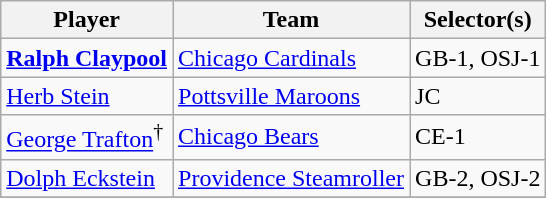<table class="wikitable" style="text-align:left;">
<tr>
<th>Player</th>
<th>Team</th>
<th>Selector(s)</th>
</tr>
<tr>
<td><strong><a href='#'>Ralph Claypool</a></strong></td>
<td><a href='#'>Chicago Cardinals</a></td>
<td>GB-1, OSJ-1</td>
</tr>
<tr>
<td><a href='#'>Herb Stein</a></td>
<td><a href='#'>Pottsville Maroons</a></td>
<td>JC</td>
</tr>
<tr>
<td><a href='#'>George Trafton</a><sup>†</sup></td>
<td><a href='#'>Chicago Bears</a></td>
<td>CE-1</td>
</tr>
<tr>
<td><a href='#'>Dolph Eckstein</a></td>
<td><a href='#'>Providence Steamroller</a></td>
<td>GB-2, OSJ-2</td>
</tr>
<tr>
</tr>
</table>
